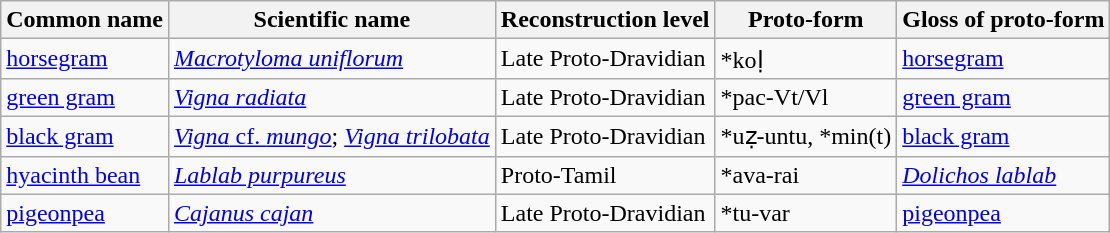<table class="wikitable">
<tr>
<th>Common name</th>
<th>Scientific name</th>
<th>Reconstruction level</th>
<th>Proto-form</th>
<th>Gloss of proto-form</th>
</tr>
<tr>
<td><a href='#'>horsegram</a></td>
<td><em><a href='#'>Macrotyloma uniflorum</a></em></td>
<td>Late Proto-Dravidian</td>
<td>*koḷ</td>
<td><a href='#'>horsegram</a></td>
</tr>
<tr>
<td><a href='#'>green gram</a></td>
<td><em><a href='#'>Vigna radiata</a></em></td>
<td>Late Proto-Dravidian</td>
<td>*pac-Vt/Vl</td>
<td><a href='#'>green gram</a></td>
</tr>
<tr>
<td><a href='#'>black gram</a></td>
<td><a href='#'><em>Vigna</em> cf. <em>mungo</em></a>; <em><a href='#'>Vigna trilobata</a></em></td>
<td>Late Proto-Dravidian</td>
<td>*uẓ-untu, *min(t)</td>
<td><a href='#'>black gram</a></td>
</tr>
<tr>
<td><a href='#'>hyacinth bean</a></td>
<td><em><a href='#'>Lablab purpureus</a></em></td>
<td>Proto-Tamil</td>
<td>*ava-rai</td>
<td><em><a href='#'>Dolichos lablab</a></em></td>
</tr>
<tr>
<td><a href='#'>pigeonpea</a></td>
<td><em><a href='#'>Cajanus cajan</a></em></td>
<td>Late Proto-Dravidian</td>
<td>*tu-var</td>
<td><a href='#'>pigeonpea</a></td>
</tr>
</table>
